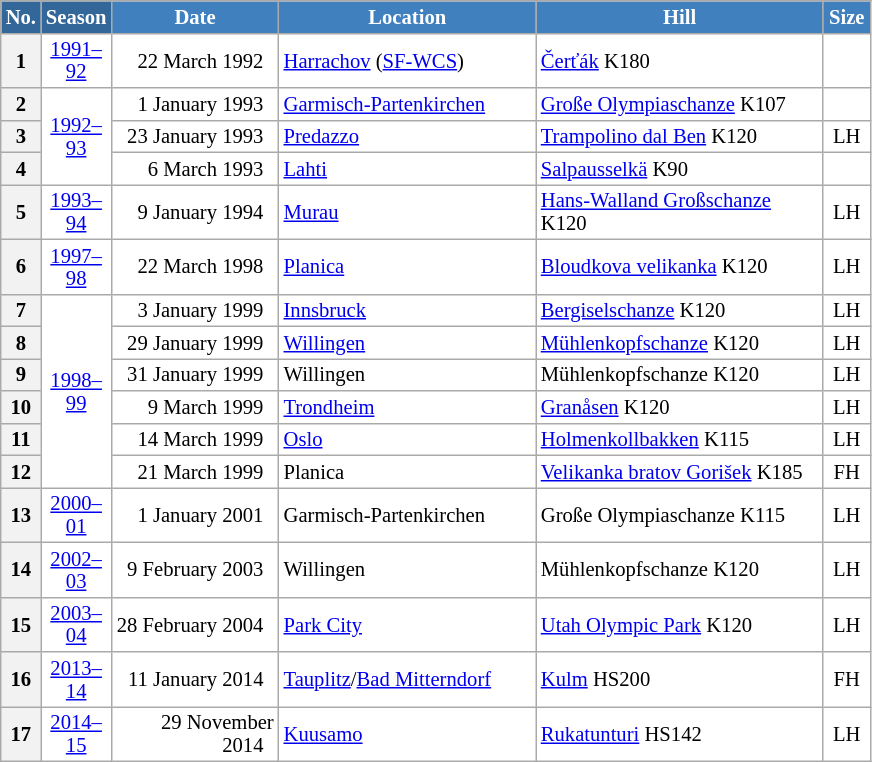<table class="wikitable sortable" style="font-size:86%; line-height:15px; text-align:left; border:grey solid 1px; border-collapse:collapse; background:#ffffff;">
<tr style="background:#efefef;">
<th style="background-color:#369; color:white; width:10px;">No.</th>
<th style="background-color:#369; color:white;  width:30px;">Season</th>
<th style="background-color:#4180be; color:white; width:105px;">Date</th>
<th style="background-color:#4180be; color:white; width:165px;">Location</th>
<th style="background-color:#4180be; color:white; width:185px;">Hill</th>
<th style="background-color:#4180be; color:white; width:25px;">Size</th>
</tr>
<tr>
<th scope=row style="text-align:center;">1</th>
<td align=center><a href='#'>1991–92</a></td>
<td align=right>22 March 1992  </td>
<td> <a href='#'>Harrachov</a> (<a href='#'>SF-WCS</a>)</td>
<td><a href='#'>Čerťák</a> K180</td>
<td align=center></td>
</tr>
<tr>
<th scope=row style="text-align:center;">2</th>
<td rowspan=3 align=center><a href='#'>1992–93</a></td>
<td align=right>1 January 1993  </td>
<td> <a href='#'>Garmisch-Partenkirchen</a></td>
<td><a href='#'>Große Olympiaschanze</a> K107</td>
<td align=center></td>
</tr>
<tr>
<th scope=row style="text-align:center;">3</th>
<td align=right>23 January 1993  </td>
<td> <a href='#'>Predazzo</a></td>
<td><a href='#'>Trampolino dal Ben</a> K120</td>
<td align=center>LH</td>
</tr>
<tr>
<th scope=row style="text-align:center;">4</th>
<td align=right>6 March 1993  </td>
<td> <a href='#'>Lahti</a></td>
<td><a href='#'>Salpausselkä</a> K90</td>
<td align=center></td>
</tr>
<tr>
<th scope=row style="text-align:center;">5</th>
<td align=center><a href='#'>1993–94</a></td>
<td align=right>9 January 1994  </td>
<td> <a href='#'>Murau</a></td>
<td><a href='#'>Hans-Walland Großschanze</a> K120</td>
<td align=center>LH</td>
</tr>
<tr>
<th scope=row style="text-align:center;">6</th>
<td align=center><a href='#'>1997–98</a></td>
<td align=right>22 March 1998  </td>
<td> <a href='#'>Planica</a></td>
<td><a href='#'>Bloudkova velikanka</a> K120</td>
<td align=center>LH</td>
</tr>
<tr>
<th scope=row style="text-align:center;">7</th>
<td rowspan=6 align=center><a href='#'>1998–99</a></td>
<td align=right>3 January 1999  </td>
<td> <a href='#'>Innsbruck</a></td>
<td><a href='#'>Bergiselschanze</a> K120</td>
<td align=center>LH</td>
</tr>
<tr>
<th scope=row style="text-align:center;">8</th>
<td align=right>29 January 1999  </td>
<td> <a href='#'>Willingen</a></td>
<td><a href='#'>Mühlenkopfschanze</a> K120</td>
<td align=center>LH</td>
</tr>
<tr>
<th scope=row style="text-align:center;">9</th>
<td align=right>31 January 1999  </td>
<td> Willingen</td>
<td>Mühlenkopfschanze K120</td>
<td align=center>LH</td>
</tr>
<tr>
<th scope=row style="text-align:center;">10</th>
<td align=right>9 March 1999  </td>
<td> <a href='#'>Trondheim</a></td>
<td><a href='#'>Granåsen</a> K120</td>
<td align=center>LH</td>
</tr>
<tr>
<th scope=row style="text-align:center;">11</th>
<td align=right>14 March 1999  </td>
<td> <a href='#'>Oslo</a></td>
<td><a href='#'>Holmenkollbakken</a> K115</td>
<td align=center>LH</td>
</tr>
<tr>
<th scope=row style="text-align:center;">12</th>
<td align=right>21 March 1999  </td>
<td> Planica</td>
<td><a href='#'>Velikanka bratov Gorišek</a> K185</td>
<td align=center>FH</td>
</tr>
<tr>
<th scope=row style="text-align:center;">13</th>
<td align=center><a href='#'>2000–01</a></td>
<td align=right>1 January 2001  </td>
<td> Garmisch-Partenkirchen</td>
<td>Große Olympiaschanze K115</td>
<td align=center>LH</td>
</tr>
<tr>
<th scope=row style="text-align:center;">14</th>
<td align=center><a href='#'>2002–03</a></td>
<td align=right>9 February 2003  </td>
<td> Willingen</td>
<td>Mühlenkopfschanze K120</td>
<td align=center>LH</td>
</tr>
<tr>
<th scope=row style="text-align:center;">15</th>
<td align=center><a href='#'>2003–04</a></td>
<td align=right>28 February 2004  </td>
<td> <a href='#'>Park City</a></td>
<td><a href='#'>Utah Olympic Park</a> K120</td>
<td align=center>LH</td>
</tr>
<tr>
<th scope=row style="text-align:center;">16</th>
<td align=center><a href='#'>2013–14</a></td>
<td align=right>11 January 2014  </td>
<td> <a href='#'>Tauplitz</a>/<a href='#'>Bad Mitterndorf</a></td>
<td><a href='#'>Kulm</a> HS200</td>
<td align=center>FH</td>
</tr>
<tr>
<th scope=row style="text-align:center;">17</th>
<td align=center><a href='#'>2014–15</a></td>
<td align=right>29 November 2014  </td>
<td> <a href='#'>Kuusamo</a></td>
<td><a href='#'>Rukatunturi</a> HS142</td>
<td align=center>LH</td>
</tr>
</table>
